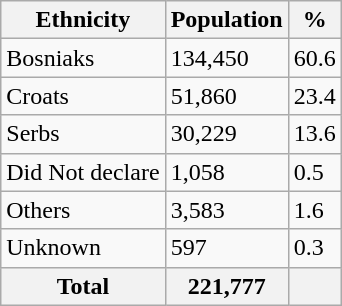<table class="wikitable">
<tr>
<th>Ethnicity</th>
<th>Population</th>
<th>%</th>
</tr>
<tr>
<td>Bosniaks</td>
<td>134,450</td>
<td>60.6</td>
</tr>
<tr>
<td>Croats</td>
<td>51,860</td>
<td>23.4</td>
</tr>
<tr>
<td>Serbs</td>
<td>30,229</td>
<td>13.6</td>
</tr>
<tr>
<td>Did Not declare</td>
<td>1,058</td>
<td>0.5</td>
</tr>
<tr>
<td>Others</td>
<td>3,583</td>
<td>1.6</td>
</tr>
<tr>
<td>Unknown</td>
<td>597</td>
<td>0.3</td>
</tr>
<tr>
<th>Total</th>
<th>221,777</th>
<th></th>
</tr>
</table>
